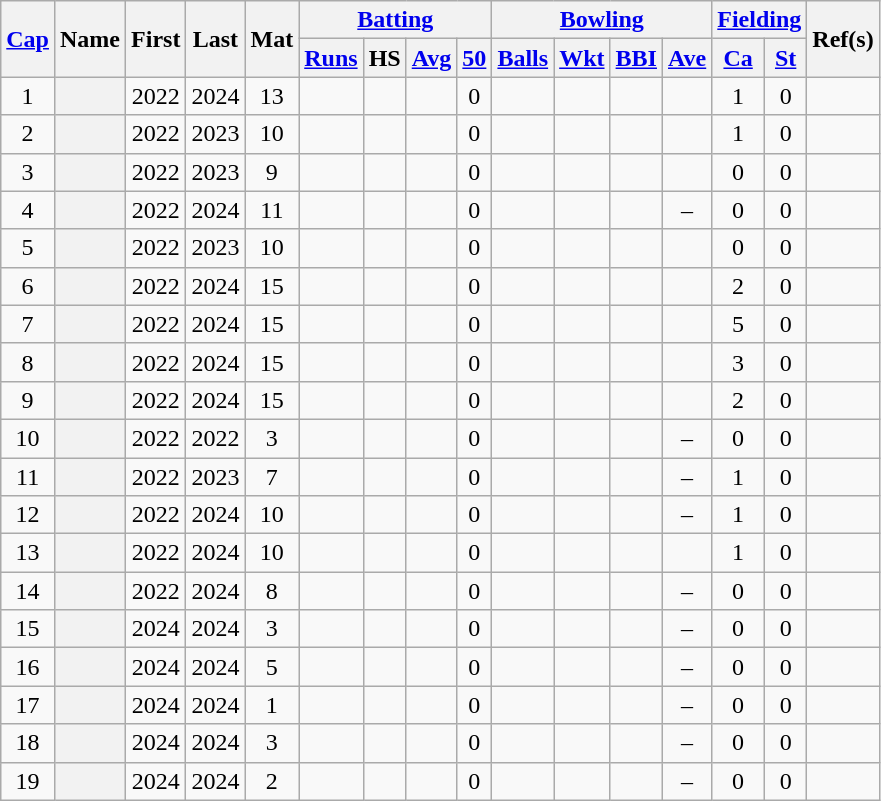<table class="wikitable plainrowheaders sortable" style="text-align:center; font-size:100%">
<tr class="unsortable">
<th scope="col" colspan=1 rowspan=2><a href='#'>Cap</a></th>
<th scope="col" colspan=1 rowspan=2>Name</th>
<th scope="col" colspan=1 rowspan=2>First</th>
<th scope="col" colspan=1 rowspan=2>Last</th>
<th scope="col" colspan=1 rowspan=2>Mat</th>
<th scope="col" colspan=4><a href='#'>Batting</a></th>
<th scope="col" colspan=4><a href='#'>Bowling</a></th>
<th scope="col" colspan=2><a href='#'>Fielding</a></th>
<th scope="col" colspan=1 rowspan=2 class="unsortable">Ref(s)</th>
</tr>
<tr align="center">
<th scope="col"><a href='#'>Runs</a></th>
<th scope="col">HS</th>
<th scope="col"><a href='#'>Avg</a></th>
<th scope="col"><a href='#'>50</a></th>
<th scope="col"><a href='#'>Balls</a></th>
<th scope="col"><a href='#'>Wkt</a></th>
<th scope="col"><a href='#'>BBI</a></th>
<th scope="col"><a href='#'>Ave</a></th>
<th scope="col"><a href='#'>Ca</a></th>
<th scope="col"><a href='#'>St</a></th>
</tr>
<tr align="center">
<td>1</td>
<th scope="row" align="left"></th>
<td>2022</td>
<td>2024</td>
<td>13</td>
<td></td>
<td></td>
<td></td>
<td>0</td>
<td></td>
<td></td>
<td></td>
<td></td>
<td>1</td>
<td>0</td>
<td></td>
</tr>
<tr align="center">
<td>2</td>
<th scope="row" align="left"></th>
<td>2022</td>
<td>2023</td>
<td>10</td>
<td></td>
<td></td>
<td></td>
<td>0</td>
<td></td>
<td></td>
<td></td>
<td></td>
<td>1</td>
<td>0</td>
<td></td>
</tr>
<tr align="center">
<td>3</td>
<th scope="row" align="left"></th>
<td>2022</td>
<td>2023</td>
<td>9</td>
<td></td>
<td></td>
<td></td>
<td>0</td>
<td></td>
<td></td>
<td></td>
<td></td>
<td>0</td>
<td>0</td>
<td></td>
</tr>
<tr align="center">
<td>4</td>
<th scope="row" align="left"></th>
<td>2022</td>
<td>2024</td>
<td>11</td>
<td></td>
<td></td>
<td></td>
<td>0</td>
<td></td>
<td></td>
<td></td>
<td>–</td>
<td>0</td>
<td>0</td>
<td></td>
</tr>
<tr align="center">
<td>5</td>
<th scope="row" align="left"></th>
<td>2022</td>
<td>2023</td>
<td>10</td>
<td></td>
<td></td>
<td></td>
<td>0</td>
<td></td>
<td></td>
<td></td>
<td></td>
<td>0</td>
<td>0</td>
<td></td>
</tr>
<tr align="center">
<td>6</td>
<th scope="row" align="left"></th>
<td>2022</td>
<td>2024</td>
<td>15</td>
<td></td>
<td></td>
<td></td>
<td>0</td>
<td></td>
<td></td>
<td></td>
<td></td>
<td>2</td>
<td>0</td>
<td></td>
</tr>
<tr align="center">
<td>7</td>
<th scope="row" align="left"></th>
<td>2022</td>
<td>2024</td>
<td>15</td>
<td></td>
<td></td>
<td></td>
<td>0</td>
<td></td>
<td></td>
<td></td>
<td></td>
<td>5</td>
<td>0</td>
<td></td>
</tr>
<tr align="center">
<td>8</td>
<th scope="row" align="left"></th>
<td>2022</td>
<td>2024</td>
<td>15</td>
<td></td>
<td></td>
<td></td>
<td>0</td>
<td></td>
<td></td>
<td></td>
<td></td>
<td>3</td>
<td>0</td>
<td></td>
</tr>
<tr align="center">
<td>9</td>
<th scope="row" align="left"></th>
<td>2022</td>
<td>2024</td>
<td>15</td>
<td></td>
<td></td>
<td></td>
<td>0</td>
<td></td>
<td></td>
<td></td>
<td></td>
<td>2</td>
<td>0</td>
<td></td>
</tr>
<tr align="center">
<td>10</td>
<th scope="row" align="left"></th>
<td>2022</td>
<td>2022</td>
<td>3</td>
<td></td>
<td></td>
<td></td>
<td>0</td>
<td></td>
<td></td>
<td></td>
<td>–</td>
<td>0</td>
<td>0</td>
<td></td>
</tr>
<tr align="center">
<td>11</td>
<th scope="row" align="left"></th>
<td>2022</td>
<td>2023</td>
<td>7</td>
<td></td>
<td></td>
<td></td>
<td>0</td>
<td></td>
<td></td>
<td></td>
<td>–</td>
<td>1</td>
<td>0</td>
<td></td>
</tr>
<tr align="center">
<td>12</td>
<th scope="row" align="left"></th>
<td>2022</td>
<td>2024</td>
<td>10</td>
<td></td>
<td></td>
<td></td>
<td>0</td>
<td></td>
<td></td>
<td></td>
<td>–</td>
<td>1</td>
<td>0</td>
<td></td>
</tr>
<tr align="center">
<td>13</td>
<th scope="row" align="left"></th>
<td>2022</td>
<td>2024</td>
<td>10</td>
<td></td>
<td></td>
<td></td>
<td>0</td>
<td></td>
<td></td>
<td></td>
<td></td>
<td>1</td>
<td>0</td>
<td></td>
</tr>
<tr align="center">
<td>14</td>
<th scope="row" align="left"></th>
<td>2022</td>
<td>2024</td>
<td>8</td>
<td></td>
<td></td>
<td></td>
<td>0</td>
<td></td>
<td></td>
<td></td>
<td>–</td>
<td>0</td>
<td>0</td>
<td></td>
</tr>
<tr align="center">
<td>15</td>
<th scope="row" align="left"></th>
<td>2024</td>
<td>2024</td>
<td>3</td>
<td></td>
<td></td>
<td></td>
<td>0</td>
<td></td>
<td></td>
<td></td>
<td>–</td>
<td>0</td>
<td>0</td>
<td></td>
</tr>
<tr align="center">
<td>16</td>
<th scope="row" align="left"></th>
<td>2024</td>
<td>2024</td>
<td>5</td>
<td></td>
<td></td>
<td></td>
<td>0</td>
<td></td>
<td></td>
<td></td>
<td>–</td>
<td>0</td>
<td>0</td>
<td></td>
</tr>
<tr align="center">
<td>17</td>
<th scope="row" align="left"></th>
<td>2024</td>
<td>2024</td>
<td>1</td>
<td></td>
<td></td>
<td></td>
<td>0</td>
<td></td>
<td></td>
<td></td>
<td>–</td>
<td>0</td>
<td>0</td>
<td></td>
</tr>
<tr align="center">
<td>18</td>
<th scope="row" align="left"></th>
<td>2024</td>
<td>2024</td>
<td>3</td>
<td></td>
<td></td>
<td></td>
<td>0</td>
<td></td>
<td></td>
<td></td>
<td>–</td>
<td>0</td>
<td>0</td>
<td></td>
</tr>
<tr align="center">
<td>19</td>
<th scope="row" align="left"></th>
<td>2024</td>
<td>2024</td>
<td>2</td>
<td></td>
<td></td>
<td></td>
<td>0</td>
<td></td>
<td></td>
<td></td>
<td>–</td>
<td>0</td>
<td>0</td>
<td></td>
</tr>
</table>
